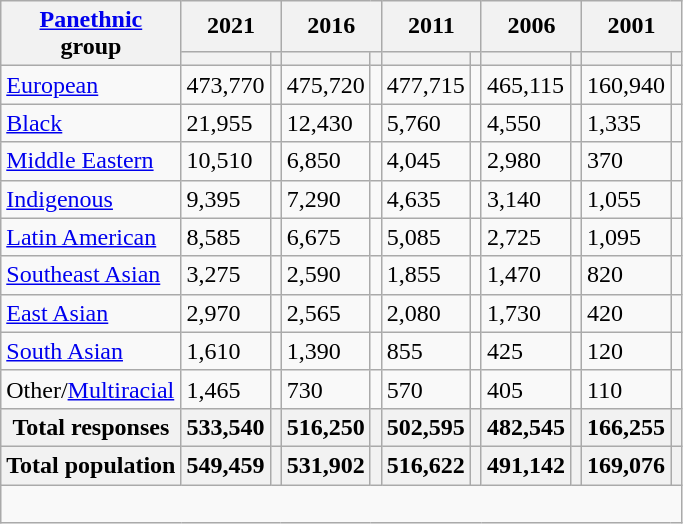<table class="wikitable collapsible sortable">
<tr>
<th rowspan="2"><a href='#'>Panethnic</a><br>group</th>
<th colspan="2">2021</th>
<th colspan="2">2016</th>
<th colspan="2">2011</th>
<th colspan="2">2006</th>
<th colspan="2">2001</th>
</tr>
<tr>
<th><a href='#'></a></th>
<th></th>
<th></th>
<th></th>
<th></th>
<th></th>
<th></th>
<th></th>
<th></th>
<th></th>
</tr>
<tr>
<td><a href='#'>European</a></td>
<td>473,770</td>
<td></td>
<td>475,720</td>
<td></td>
<td>477,715</td>
<td></td>
<td>465,115</td>
<td></td>
<td>160,940</td>
<td></td>
</tr>
<tr>
<td><a href='#'>Black</a></td>
<td>21,955</td>
<td></td>
<td>12,430</td>
<td></td>
<td>5,760</td>
<td></td>
<td>4,550</td>
<td></td>
<td>1,335</td>
<td></td>
</tr>
<tr>
<td><a href='#'>Middle Eastern</a></td>
<td>10,510</td>
<td></td>
<td>6,850</td>
<td></td>
<td>4,045</td>
<td></td>
<td>2,980</td>
<td></td>
<td>370</td>
<td></td>
</tr>
<tr>
<td><a href='#'>Indigenous</a></td>
<td>9,395</td>
<td></td>
<td>7,290</td>
<td></td>
<td>4,635</td>
<td></td>
<td>3,140</td>
<td></td>
<td>1,055</td>
<td></td>
</tr>
<tr>
<td><a href='#'>Latin American</a></td>
<td>8,585</td>
<td></td>
<td>6,675</td>
<td></td>
<td>5,085</td>
<td></td>
<td>2,725</td>
<td></td>
<td>1,095</td>
<td></td>
</tr>
<tr>
<td><a href='#'>Southeast Asian</a></td>
<td>3,275</td>
<td></td>
<td>2,590</td>
<td></td>
<td>1,855</td>
<td></td>
<td>1,470</td>
<td></td>
<td>820</td>
<td></td>
</tr>
<tr>
<td><a href='#'>East Asian</a></td>
<td>2,970</td>
<td></td>
<td>2,565</td>
<td></td>
<td>2,080</td>
<td></td>
<td>1,730</td>
<td></td>
<td>420</td>
<td></td>
</tr>
<tr>
<td><a href='#'>South Asian</a></td>
<td>1,610</td>
<td></td>
<td>1,390</td>
<td></td>
<td>855</td>
<td></td>
<td>425</td>
<td></td>
<td>120</td>
<td></td>
</tr>
<tr>
<td>Other/<a href='#'>Multiracial</a></td>
<td>1,465</td>
<td></td>
<td>730</td>
<td></td>
<td>570</td>
<td></td>
<td>405</td>
<td></td>
<td>110</td>
<td></td>
</tr>
<tr>
<th>Total responses</th>
<th>533,540</th>
<th></th>
<th>516,250</th>
<th></th>
<th>502,595</th>
<th></th>
<th>482,545</th>
<th></th>
<th>166,255</th>
<th></th>
</tr>
<tr>
<th>Total population</th>
<th>549,459</th>
<th></th>
<th>531,902</th>
<th></th>
<th>516,622</th>
<th></th>
<th>491,142</th>
<th></th>
<th>169,076</th>
<th></th>
</tr>
<tr class="sortbottom">
<td colspan="15"><br></td>
</tr>
</table>
